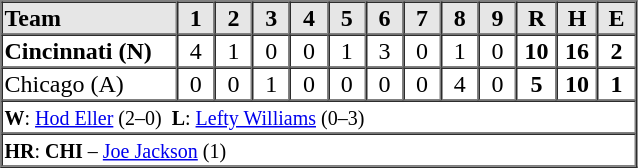<table border=1 cellspacing=0 width=425 style="margin-left:3em;">
<tr style="text-align:center; background-color:#e6e6e6;">
<th align=left width=125>Team</th>
<th width=25>1</th>
<th width=25>2</th>
<th width=25>3</th>
<th width=25>4</th>
<th width=25>5</th>
<th width=25>6</th>
<th width=25>7</th>
<th width=25>8</th>
<th width=25>9</th>
<th width=25>R</th>
<th width=25>H</th>
<th width=25>E</th>
</tr>
<tr style="text-align:center;">
<td align=left><strong>Cincinnati (N)</strong></td>
<td>4</td>
<td>1</td>
<td>0</td>
<td>0</td>
<td>1</td>
<td>3</td>
<td>0</td>
<td>1</td>
<td>0</td>
<td><strong>10</strong></td>
<td><strong>16</strong></td>
<td><strong>2</strong></td>
</tr>
<tr style="text-align:center;">
<td align=left>Chicago (A)</td>
<td>0</td>
<td>0</td>
<td>1</td>
<td>0</td>
<td>0</td>
<td>0</td>
<td>0</td>
<td>4</td>
<td>0</td>
<td><strong>5</strong></td>
<td><strong>10</strong></td>
<td><strong>1</strong></td>
</tr>
<tr style="text-align:left;">
<td colspan=13><small><strong>W</strong>: <a href='#'>Hod Eller</a> (2–0)  <strong>L</strong>: <a href='#'>Lefty Williams</a> (0–3)</small></td>
</tr>
<tr style="text-align:left;">
<td colspan=13><small><strong>HR</strong>: <strong>CHI</strong> – <a href='#'>Joe Jackson</a> (1)</small></td>
</tr>
</table>
